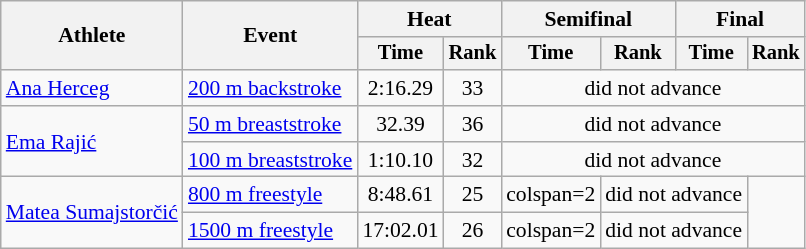<table class="wikitable" style="text-align:center; font-size:90%">
<tr>
<th rowspan="2">Athlete</th>
<th rowspan="2">Event</th>
<th colspan="2">Heat</th>
<th colspan="2">Semifinal</th>
<th colspan="2">Final</th>
</tr>
<tr style="font-size:95%">
<th>Time</th>
<th>Rank</th>
<th>Time</th>
<th>Rank</th>
<th>Time</th>
<th>Rank</th>
</tr>
<tr>
<td align=left><a href='#'>Ana Herceg</a></td>
<td align=left><a href='#'>200 m backstroke</a></td>
<td>2:16.29</td>
<td>33</td>
<td colspan=4>did not advance</td>
</tr>
<tr>
<td align=left rowspan=2><a href='#'>Ema Rajić</a></td>
<td align=left><a href='#'>50 m breaststroke</a></td>
<td>32.39</td>
<td>36</td>
<td colspan=4>did not advance</td>
</tr>
<tr>
<td align=left><a href='#'>100 m breaststroke</a></td>
<td>1:10.10</td>
<td>32</td>
<td colspan=4>did not advance</td>
</tr>
<tr>
<td align=left rowspan=2><a href='#'>Matea Sumajstorčić</a></td>
<td align=left><a href='#'>800 m freestyle</a></td>
<td>8:48.61</td>
<td>25</td>
<td>colspan=2 </td>
<td colspan=2>did not advance</td>
</tr>
<tr>
<td align=left><a href='#'>1500 m freestyle</a></td>
<td>17:02.01</td>
<td>26</td>
<td>colspan=2 </td>
<td colspan=2>did not advance</td>
</tr>
</table>
